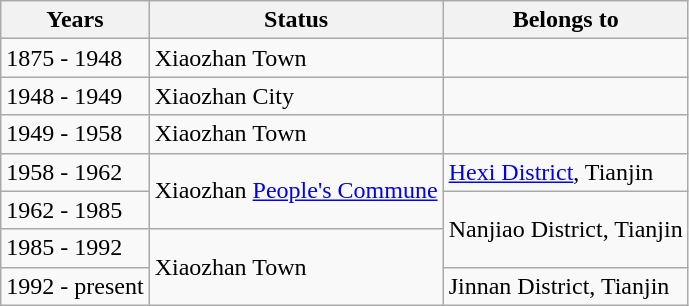<table class="wikitable">
<tr>
<th>Years</th>
<th>Status</th>
<th>Belongs to</th>
</tr>
<tr>
<td>1875 - 1948</td>
<td>Xiaozhan Town</td>
<td></td>
</tr>
<tr>
<td>1948 - 1949</td>
<td>Xiaozhan City</td>
<td></td>
</tr>
<tr>
<td>1949 - 1958</td>
<td>Xiaozhan Town</td>
<td></td>
</tr>
<tr>
<td>1958 - 1962</td>
<td rowspan="2">Xiaozhan <a href='#'>People's Commune</a></td>
<td><a href='#'>Hexi District</a>, Tianjin</td>
</tr>
<tr>
<td>1962 - 1985</td>
<td rowspan="2">Nanjiao District, Tianjin</td>
</tr>
<tr>
<td>1985 - 1992</td>
<td rowspan="2">Xiaozhan Town</td>
</tr>
<tr>
<td>1992 - present</td>
<td>Jinnan District, Tianjin</td>
</tr>
</table>
